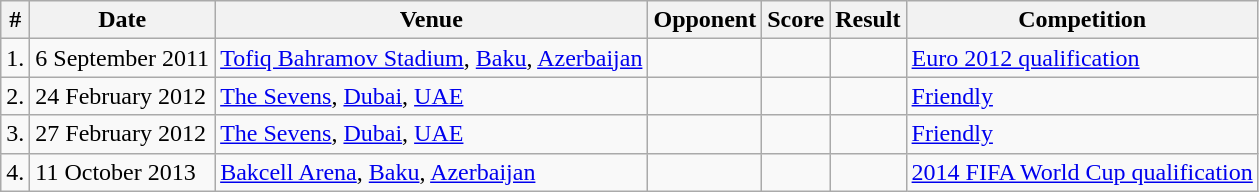<table class="wikitable">
<tr>
<th>#</th>
<th>Date</th>
<th>Venue</th>
<th>Opponent</th>
<th>Score</th>
<th>Result</th>
<th>Competition</th>
</tr>
<tr>
<td>1.</td>
<td>6 September 2011</td>
<td><a href='#'>Tofiq Bahramov Stadium</a>, <a href='#'>Baku</a>, <a href='#'>Azerbaijan</a></td>
<td></td>
<td></td>
<td></td>
<td><a href='#'>Euro 2012 qualification</a></td>
</tr>
<tr>
<td>2.</td>
<td>24 February 2012</td>
<td><a href='#'>The Sevens</a>, <a href='#'>Dubai</a>, <a href='#'>UAE</a></td>
<td></td>
<td></td>
<td></td>
<td><a href='#'>Friendly</a></td>
</tr>
<tr>
<td>3.</td>
<td>27 February 2012</td>
<td><a href='#'>The Sevens</a>, <a href='#'>Dubai</a>, <a href='#'>UAE</a></td>
<td></td>
<td></td>
<td></td>
<td><a href='#'>Friendly</a></td>
</tr>
<tr>
<td>4.</td>
<td>11 October 2013</td>
<td><a href='#'>Bakcell Arena</a>, <a href='#'>Baku</a>, <a href='#'>Azerbaijan</a></td>
<td></td>
<td></td>
<td></td>
<td><a href='#'>2014 FIFA World Cup qualification</a></td>
</tr>
</table>
